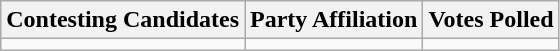<table class="wikitable sortable">
<tr>
<th>Contesting Candidates</th>
<th>Party Affiliation</th>
<th>Votes Polled</th>
</tr>
<tr>
<td></td>
<td></td>
<td></td>
</tr>
</table>
